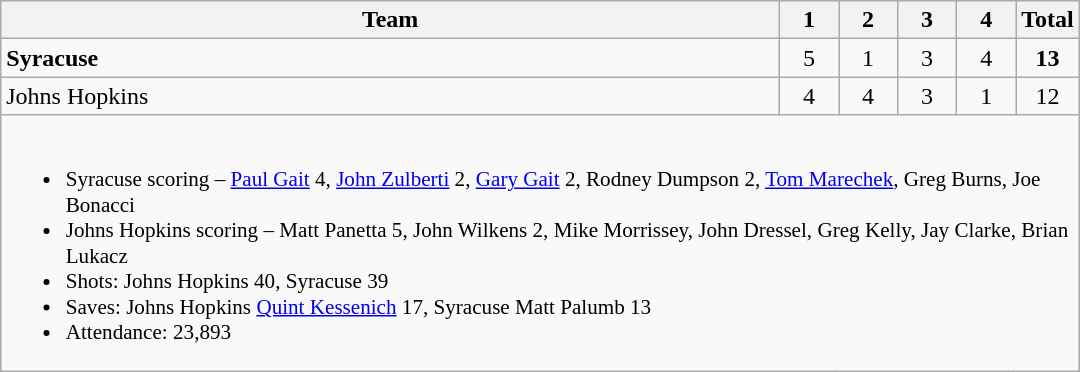<table class="wikitable" style="text-align:center; max-width:45em">
<tr>
<th>Team</th>
<th style="width:2em">1</th>
<th style="width:2em">2</th>
<th style="width:2em">3</th>
<th style="width:2em">4</th>
<th style="width:2em">Total</th>
</tr>
<tr>
<td style="text-align:left"><strong>Syracuse</strong></td>
<td>5</td>
<td>1</td>
<td>3</td>
<td>4</td>
<td><strong>13</strong></td>
</tr>
<tr>
<td style="text-align:left">Johns Hopkins</td>
<td>4</td>
<td>4</td>
<td>3</td>
<td>1</td>
<td>12</td>
</tr>
<tr>
<td colspan=6 style="font-size:88%; text-align:left"><br><ul><li>Syracuse scoring – <a href='#'>Paul Gait</a> 4, <a href='#'>John Zulberti</a> 2, <a href='#'>Gary Gait</a> 2, Rodney Dumpson 2, <a href='#'>Tom Marechek</a>, Greg Burns, Joe Bonacci</li><li>Johns Hopkins scoring – Matt Panetta 5, John Wilkens 2, Mike Morrissey, John Dressel, Greg Kelly, Jay Clarke, Brian Lukacz</li><li>Shots: Johns Hopkins 40, Syracuse 39</li><li>Saves: Johns Hopkins <a href='#'>Quint Kessenich</a> 17, Syracuse Matt Palumb 13</li><li>Attendance: 23,893</li></ul></td>
</tr>
</table>
